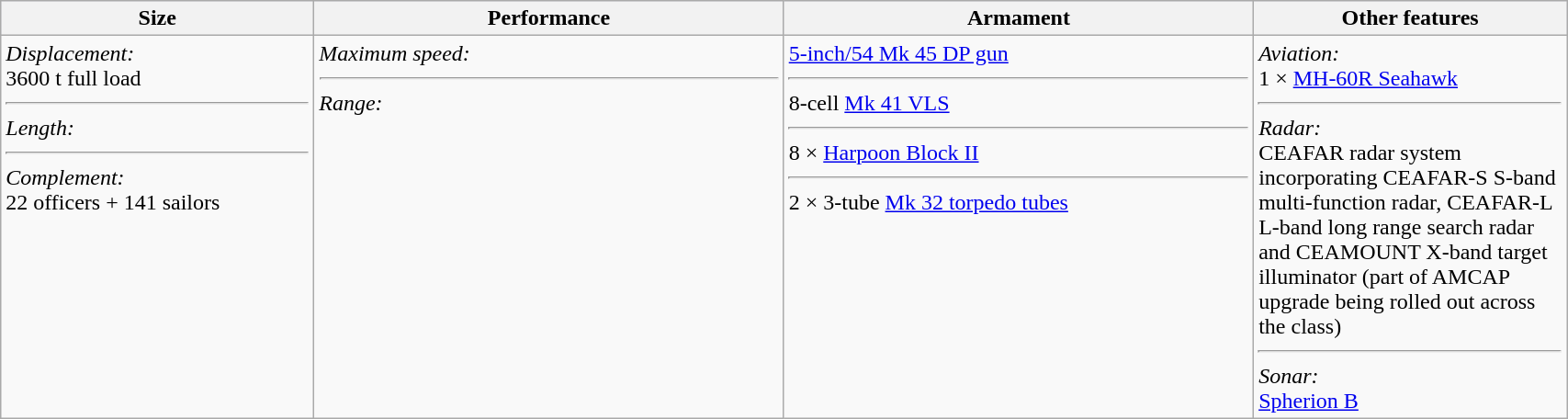<table class="wikitable" width=90% style="text-align: left">
<tr bgcolor=lavender>
<th>Size</th>
<th>Performance</th>
<th>Armament</th>
<th>Other features</th>
</tr>
<tr>
<td valign=top width=20%><em>Displacement:</em><br>3600 t full load<hr><em>Length:</em><br><hr><em>Complement:</em><br>22 officers + 141 sailors</td>
<td valign=top width=30%><em>Maximum speed:</em><br><hr><em>Range:</em><br></td>
<td valign=top width=30%><a href='#'>5-inch/54 Mk 45 DP gun</a><hr>8-cell <a href='#'>Mk 41 VLS</a><hr>8 × <a href='#'>Harpoon Block II</a><hr>2 × 3-tube <a href='#'>Mk 32 torpedo tubes</a></td>
<td valign=top width=20%><em>Aviation:</em><br>1 × <a href='#'>MH-60R Seahawk</a><hr><em>Radar:</em><br>CEAFAR radar system incorporating CEAFAR-S S-band multi-function radar, CEAFAR-L L-band long range search radar and CEAMOUNT X-band target illuminator (part of AMCAP upgrade being rolled out across the class)<hr><em>Sonar:</em><br><a href='#'>Spherion B</a></td>
</tr>
</table>
